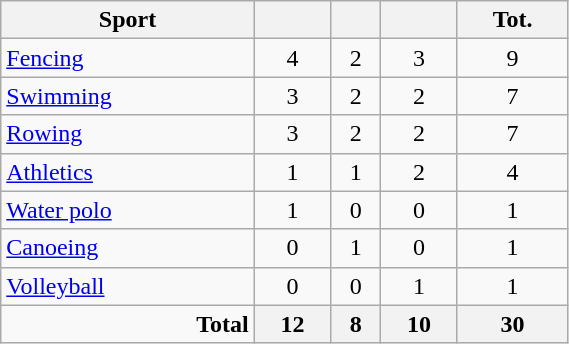<table class="wikitable"  style="width:30%; text-align:center;">
<tr>
<th>Sport</th>
<th></th>
<th></th>
<th></th>
<th>Tot.</th>
</tr>
<tr>
<td align=left> <a href='#'>Fencing</a></td>
<td>4</td>
<td>2</td>
<td>3</td>
<td>9</td>
</tr>
<tr>
<td align=left> <a href='#'>Swimming</a></td>
<td>3</td>
<td>2</td>
<td>2</td>
<td>7</td>
</tr>
<tr>
<td align=left> <a href='#'>Rowing</a></td>
<td>3</td>
<td>2</td>
<td>2</td>
<td>7</td>
</tr>
<tr>
<td align=left> <a href='#'>Athletics</a></td>
<td>1</td>
<td>1</td>
<td>2</td>
<td>4</td>
</tr>
<tr>
<td align=left> <a href='#'>Water polo</a></td>
<td>1</td>
<td>0</td>
<td>0</td>
<td>1</td>
</tr>
<tr>
<td align=left> <a href='#'>Canoeing</a></td>
<td>0</td>
<td>1</td>
<td>0</td>
<td>1</td>
</tr>
<tr>
<td align=left> <a href='#'>Volleyball</a></td>
<td>0</td>
<td>0</td>
<td>1</td>
<td>1</td>
</tr>
<tr>
<td align=right><strong>Total</strong></td>
<th>12</th>
<th>8</th>
<th>10</th>
<th>30</th>
</tr>
</table>
